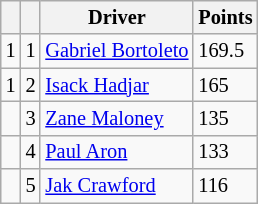<table class="wikitable" style="font-size: 85%;">
<tr>
<th></th>
<th></th>
<th>Driver</th>
<th>Points</th>
</tr>
<tr>
<td align="left"> 1</td>
<td align="center">1</td>
<td> <a href='#'>Gabriel Bortoleto</a></td>
<td>169.5</td>
</tr>
<tr>
<td align="left"> 1</td>
<td align="center">2</td>
<td> <a href='#'>Isack Hadjar</a></td>
<td>165</td>
</tr>
<tr>
<td align="left"></td>
<td align="center">3</td>
<td> <a href='#'>Zane Maloney</a></td>
<td>135</td>
</tr>
<tr>
<td align="left"></td>
<td align="center">4</td>
<td> <a href='#'>Paul Aron</a></td>
<td>133</td>
</tr>
<tr>
<td align="left"></td>
<td align="center">5</td>
<td> <a href='#'>Jak Crawford</a></td>
<td>116</td>
</tr>
</table>
